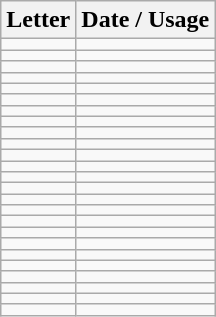<table class = "wikitable sortable">
<tr>
<th>Letter</th>
<th>Date / Usage</th>
</tr>
<tr>
<td></td>
<td></td>
</tr>
<tr>
<td></td>
<td></td>
</tr>
<tr>
<td></td>
<td></td>
</tr>
<tr>
<td></td>
<td></td>
</tr>
<tr>
<td></td>
<td></td>
</tr>
<tr>
<td></td>
<td></td>
</tr>
<tr>
<td></td>
<td></td>
</tr>
<tr>
<td></td>
<td></td>
</tr>
<tr>
<td></td>
<td></td>
</tr>
<tr>
<td></td>
<td></td>
</tr>
<tr>
<td></td>
<td></td>
</tr>
<tr>
<td></td>
<td></td>
</tr>
<tr>
<td></td>
<td></td>
</tr>
<tr>
<td></td>
<td></td>
</tr>
<tr>
<td></td>
<td></td>
</tr>
<tr>
<td></td>
<td></td>
</tr>
<tr>
<td></td>
<td></td>
</tr>
<tr>
<td></td>
<td></td>
</tr>
<tr>
<td></td>
<td></td>
</tr>
<tr>
<td></td>
<td></td>
</tr>
<tr>
<td></td>
<td></td>
</tr>
<tr>
<td></td>
<td></td>
</tr>
<tr>
<td></td>
<td></td>
</tr>
<tr>
<td></td>
<td></td>
</tr>
<tr>
<td></td>
<td></td>
</tr>
</table>
